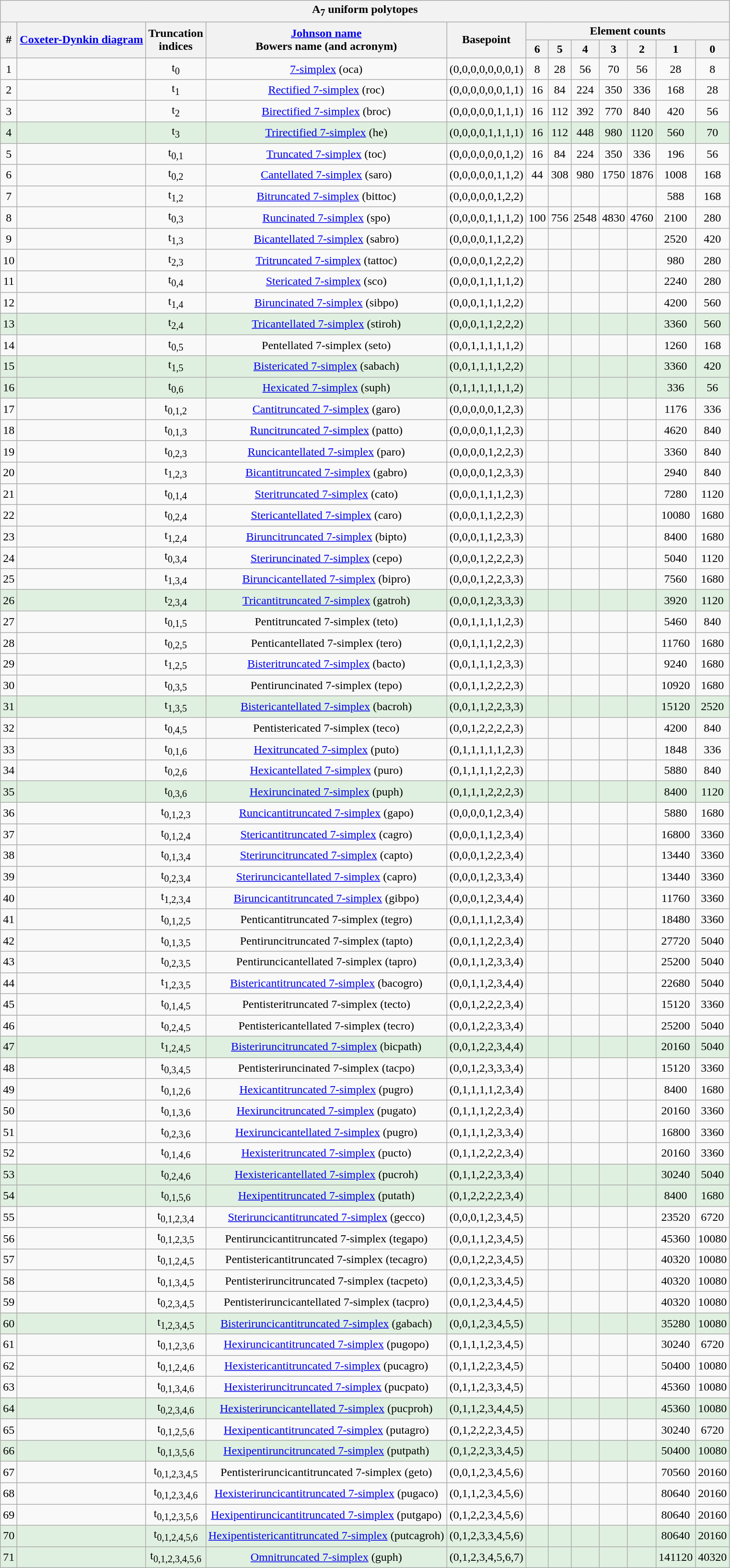<table class="wikitable collapsible collapsed">
<tr>
<th colspan=12>A<sub>7</sub> uniform polytopes</th>
</tr>
<tr>
<th rowspan=2>#</th>
<th rowspan=2><a href='#'>Coxeter-Dynkin diagram</a></th>
<th rowspan=2>Truncation<br>indices</th>
<th rowspan=2><a href='#'>Johnson name</a><br>Bowers name (and acronym)</th>
<th rowspan=2>Basepoint</th>
<th colspan=7>Element counts</th>
</tr>
<tr>
<th>6</th>
<th>5</th>
<th>4</th>
<th>3</th>
<th>2</th>
<th>1</th>
<th>0</th>
</tr>
<tr style="text-align:center;">
<td>1</td>
<td></td>
<td>t<sub>0</sub></td>
<td><a href='#'>7-simplex</a> (oca)</td>
<td>(0,0,0,0,0,0,0,1)</td>
<td>8</td>
<td>28</td>
<td>56</td>
<td>70</td>
<td>56</td>
<td>28</td>
<td>8</td>
</tr>
<tr style="text-align:center;">
<td>2</td>
<td></td>
<td>t<sub>1</sub></td>
<td><a href='#'>Rectified 7-simplex</a> (roc)</td>
<td>(0,0,0,0,0,0,1,1)</td>
<td>16</td>
<td>84</td>
<td>224</td>
<td>350</td>
<td>336</td>
<td>168</td>
<td>28</td>
</tr>
<tr style="text-align:center;">
<td>3</td>
<td></td>
<td>t<sub>2</sub></td>
<td><a href='#'>Birectified 7-simplex</a> (broc)</td>
<td>(0,0,0,0,0,1,1,1)</td>
<td>16</td>
<td>112</td>
<td>392</td>
<td>770</td>
<td>840</td>
<td>420</td>
<td>56</td>
</tr>
<tr style="text-align:center; background:#e0f0e0;">
<td>4</td>
<td></td>
<td>t<sub>3</sub></td>
<td><a href='#'>Trirectified 7-simplex</a> (he)</td>
<td>(0,0,0,0,1,1,1,1)</td>
<td>16</td>
<td>112</td>
<td>448</td>
<td>980</td>
<td>1120</td>
<td>560</td>
<td>70</td>
</tr>
<tr style="text-align:center;">
<td>5</td>
<td></td>
<td>t<sub>0,1</sub></td>
<td><a href='#'>Truncated 7-simplex</a> (toc)</td>
<td>(0,0,0,0,0,0,1,2)</td>
<td>16</td>
<td>84</td>
<td>224</td>
<td>350</td>
<td>336</td>
<td>196</td>
<td>56</td>
</tr>
<tr style="text-align:center;">
<td>6</td>
<td></td>
<td>t<sub>0,2</sub></td>
<td><a href='#'>Cantellated 7-simplex</a> (saro)</td>
<td>(0,0,0,0,0,1,1,2)</td>
<td>44</td>
<td>308</td>
<td>980</td>
<td>1750</td>
<td>1876</td>
<td>1008</td>
<td>168</td>
</tr>
<tr style="text-align:center;">
<td>7</td>
<td></td>
<td>t<sub>1,2</sub></td>
<td><a href='#'>Bitruncated 7-simplex</a> (bittoc)</td>
<td>(0,0,0,0,0,1,2,2)</td>
<td></td>
<td></td>
<td></td>
<td></td>
<td></td>
<td>588</td>
<td>168</td>
</tr>
<tr style="text-align:center;">
<td>8</td>
<td></td>
<td>t<sub>0,3</sub></td>
<td><a href='#'>Runcinated 7-simplex</a> (spo)</td>
<td>(0,0,0,0,1,1,1,2)</td>
<td>100</td>
<td>756</td>
<td>2548</td>
<td>4830</td>
<td>4760</td>
<td>2100</td>
<td>280</td>
</tr>
<tr style="text-align:center;">
<td>9</td>
<td></td>
<td>t<sub>1,3</sub></td>
<td><a href='#'>Bicantellated 7-simplex</a> (sabro)</td>
<td>(0,0,0,0,1,1,2,2)</td>
<td></td>
<td></td>
<td></td>
<td></td>
<td></td>
<td>2520</td>
<td>420</td>
</tr>
<tr style="text-align:center;">
<td>10</td>
<td></td>
<td>t<sub>2,3</sub></td>
<td><a href='#'>Tritruncated 7-simplex</a> (tattoc)</td>
<td>(0,0,0,0,1,2,2,2)</td>
<td></td>
<td></td>
<td></td>
<td></td>
<td></td>
<td>980</td>
<td>280</td>
</tr>
<tr style="text-align:center;">
<td>11</td>
<td></td>
<td>t<sub>0,4</sub></td>
<td><a href='#'>Stericated 7-simplex</a> (sco)</td>
<td>(0,0,0,1,1,1,1,2)</td>
<td></td>
<td></td>
<td></td>
<td></td>
<td></td>
<td>2240</td>
<td>280</td>
</tr>
<tr style="text-align:center;">
<td>12</td>
<td></td>
<td>t<sub>1,4</sub></td>
<td><a href='#'>Biruncinated 7-simplex</a> (sibpo)</td>
<td>(0,0,0,1,1,1,2,2)</td>
<td></td>
<td></td>
<td></td>
<td></td>
<td></td>
<td>4200</td>
<td>560</td>
</tr>
<tr style="text-align:center; background:#e0f0e0;">
<td>13</td>
<td></td>
<td>t<sub>2,4</sub></td>
<td><a href='#'>Tricantellated 7-simplex</a> (stiroh)</td>
<td>(0,0,0,1,1,2,2,2)</td>
<td></td>
<td></td>
<td></td>
<td></td>
<td></td>
<td>3360</td>
<td>560</td>
</tr>
<tr style="text-align:center;">
<td>14</td>
<td></td>
<td>t<sub>0,5</sub></td>
<td>Pentellated 7-simplex (seto)</td>
<td>(0,0,1,1,1,1,1,2)</td>
<td></td>
<td></td>
<td></td>
<td></td>
<td></td>
<td>1260</td>
<td>168</td>
</tr>
<tr style="text-align:center; background:#e0f0e0;">
<td>15</td>
<td></td>
<td>t<sub>1,5</sub></td>
<td><a href='#'>Bistericated 7-simplex</a> (sabach)</td>
<td>(0,0,1,1,1,1,2,2)</td>
<td></td>
<td></td>
<td></td>
<td></td>
<td></td>
<td>3360</td>
<td>420</td>
</tr>
<tr style="text-align:center; background:#e0f0e0;">
<td>16</td>
<td></td>
<td>t<sub>0,6</sub></td>
<td><a href='#'>Hexicated 7-simplex</a> (suph)</td>
<td>(0,1,1,1,1,1,1,2)</td>
<td></td>
<td></td>
<td></td>
<td></td>
<td></td>
<td>336</td>
<td>56</td>
</tr>
<tr style="text-align:center;">
<td>17</td>
<td></td>
<td>t<sub>0,1,2</sub></td>
<td><a href='#'>Cantitruncated 7-simplex</a> (garo)</td>
<td>(0,0,0,0,0,1,2,3)</td>
<td></td>
<td></td>
<td></td>
<td></td>
<td></td>
<td>1176</td>
<td>336</td>
</tr>
<tr style="text-align:center;">
<td>18</td>
<td></td>
<td>t<sub>0,1,3</sub></td>
<td><a href='#'>Runcitruncated 7-simplex</a> (patto)</td>
<td>(0,0,0,0,1,1,2,3)</td>
<td></td>
<td></td>
<td></td>
<td></td>
<td></td>
<td>4620</td>
<td>840</td>
</tr>
<tr style="text-align:center;">
<td>19</td>
<td></td>
<td>t<sub>0,2,3</sub></td>
<td><a href='#'>Runcicantellated 7-simplex</a> (paro)</td>
<td>(0,0,0,0,1,2,2,3)</td>
<td></td>
<td></td>
<td></td>
<td></td>
<td></td>
<td>3360</td>
<td>840</td>
</tr>
<tr style="text-align:center;">
<td>20</td>
<td></td>
<td>t<sub>1,2,3</sub></td>
<td><a href='#'>Bicantitruncated 7-simplex</a> (gabro)</td>
<td>(0,0,0,0,1,2,3,3)</td>
<td></td>
<td></td>
<td></td>
<td></td>
<td></td>
<td>2940</td>
<td>840</td>
</tr>
<tr style="text-align:center;">
<td>21</td>
<td></td>
<td>t<sub>0,1,4</sub></td>
<td><a href='#'>Steritruncated 7-simplex</a> (cato)</td>
<td>(0,0,0,1,1,1,2,3)</td>
<td></td>
<td></td>
<td></td>
<td></td>
<td></td>
<td>7280</td>
<td>1120</td>
</tr>
<tr style="text-align:center;">
<td>22</td>
<td></td>
<td>t<sub>0,2,4</sub></td>
<td><a href='#'>Stericantellated 7-simplex</a> (caro)</td>
<td>(0,0,0,1,1,2,2,3)</td>
<td></td>
<td></td>
<td></td>
<td></td>
<td></td>
<td>10080</td>
<td>1680</td>
</tr>
<tr style="text-align:center;">
<td>23</td>
<td></td>
<td>t<sub>1,2,4</sub></td>
<td><a href='#'>Biruncitruncated 7-simplex</a> (bipto)</td>
<td>(0,0,0,1,1,2,3,3)</td>
<td></td>
<td></td>
<td></td>
<td></td>
<td></td>
<td>8400</td>
<td>1680</td>
</tr>
<tr style="text-align:center;">
<td>24</td>
<td></td>
<td>t<sub>0,3,4</sub></td>
<td><a href='#'>Steriruncinated 7-simplex</a> (cepo)</td>
<td>(0,0,0,1,2,2,2,3)</td>
<td></td>
<td></td>
<td></td>
<td></td>
<td></td>
<td>5040</td>
<td>1120</td>
</tr>
<tr style="text-align:center;">
<td>25</td>
<td></td>
<td>t<sub>1,3,4</sub></td>
<td><a href='#'>Biruncicantellated 7-simplex</a> (bipro)</td>
<td>(0,0,0,1,2,2,3,3)</td>
<td></td>
<td></td>
<td></td>
<td></td>
<td></td>
<td>7560</td>
<td>1680</td>
</tr>
<tr style="text-align:center; background:#e0f0e0;">
<td>26</td>
<td></td>
<td>t<sub>2,3,4</sub></td>
<td><a href='#'>Tricantitruncated 7-simplex</a> (gatroh)</td>
<td>(0,0,0,1,2,3,3,3)</td>
<td></td>
<td></td>
<td></td>
<td></td>
<td></td>
<td>3920</td>
<td>1120</td>
</tr>
<tr style="text-align:center;">
<td>27</td>
<td></td>
<td>t<sub>0,1,5</sub></td>
<td>Pentitruncated 7-simplex (teto)</td>
<td>(0,0,1,1,1,1,2,3)</td>
<td></td>
<td></td>
<td></td>
<td></td>
<td></td>
<td>5460</td>
<td>840</td>
</tr>
<tr style="text-align:center;">
<td>28</td>
<td></td>
<td>t<sub>0,2,5</sub></td>
<td>Penticantellated 7-simplex (tero)</td>
<td>(0,0,1,1,1,2,2,3)</td>
<td></td>
<td></td>
<td></td>
<td></td>
<td></td>
<td>11760</td>
<td>1680</td>
</tr>
<tr style="text-align:center;">
<td>29</td>
<td></td>
<td>t<sub>1,2,5</sub></td>
<td><a href='#'>Bisteritruncated 7-simplex</a> (bacto)</td>
<td>(0,0,1,1,1,2,3,3)</td>
<td></td>
<td></td>
<td></td>
<td></td>
<td></td>
<td>9240</td>
<td>1680</td>
</tr>
<tr style="text-align:center;">
<td>30</td>
<td></td>
<td>t<sub>0,3,5</sub></td>
<td>Pentiruncinated 7-simplex (tepo)</td>
<td>(0,0,1,1,2,2,2,3)</td>
<td></td>
<td></td>
<td></td>
<td></td>
<td></td>
<td>10920</td>
<td>1680</td>
</tr>
<tr style="text-align:center; background:#e0f0e0;">
<td>31</td>
<td></td>
<td>t<sub>1,3,5</sub></td>
<td><a href='#'>Bistericantellated 7-simplex</a> (bacroh)</td>
<td>(0,0,1,1,2,2,3,3)</td>
<td></td>
<td></td>
<td></td>
<td></td>
<td></td>
<td>15120</td>
<td>2520</td>
</tr>
<tr style="text-align:center;">
<td>32</td>
<td></td>
<td>t<sub>0,4,5</sub></td>
<td>Pentistericated 7-simplex (teco)</td>
<td>(0,0,1,2,2,2,2,3)</td>
<td></td>
<td></td>
<td></td>
<td></td>
<td></td>
<td>4200</td>
<td>840</td>
</tr>
<tr style="text-align:center;">
<td>33</td>
<td></td>
<td>t<sub>0,1,6</sub></td>
<td><a href='#'>Hexitruncated 7-simplex</a> (puto)</td>
<td>(0,1,1,1,1,1,2,3)</td>
<td></td>
<td></td>
<td></td>
<td></td>
<td></td>
<td>1848</td>
<td>336</td>
</tr>
<tr style="text-align:center;">
<td>34</td>
<td></td>
<td>t<sub>0,2,6</sub></td>
<td><a href='#'>Hexicantellated 7-simplex</a> (puro)</td>
<td>(0,1,1,1,1,2,2,3)</td>
<td></td>
<td></td>
<td></td>
<td></td>
<td></td>
<td>5880</td>
<td>840</td>
</tr>
<tr style="text-align:center; background:#e0f0e0;">
<td>35</td>
<td></td>
<td>t<sub>0,3,6</sub></td>
<td><a href='#'>Hexiruncinated 7-simplex</a> (puph)</td>
<td>(0,1,1,1,2,2,2,3)</td>
<td></td>
<td></td>
<td></td>
<td></td>
<td></td>
<td>8400</td>
<td>1120</td>
</tr>
<tr style="text-align:center;">
<td>36</td>
<td></td>
<td>t<sub>0,1,2,3</sub></td>
<td><a href='#'>Runcicantitruncated 7-simplex</a> (gapo)</td>
<td>(0,0,0,0,1,2,3,4)</td>
<td></td>
<td></td>
<td></td>
<td></td>
<td></td>
<td>5880</td>
<td>1680</td>
</tr>
<tr style="text-align:center;">
<td>37</td>
<td></td>
<td>t<sub>0,1,2,4</sub></td>
<td><a href='#'>Stericantitruncated 7-simplex</a> (cagro)</td>
<td>(0,0,0,1,1,2,3,4)</td>
<td></td>
<td></td>
<td></td>
<td></td>
<td></td>
<td>16800</td>
<td>3360</td>
</tr>
<tr style="text-align:center;">
<td>38</td>
<td></td>
<td>t<sub>0,1,3,4</sub></td>
<td><a href='#'>Steriruncitruncated 7-simplex</a> (capto)</td>
<td>(0,0,0,1,2,2,3,4)</td>
<td></td>
<td></td>
<td></td>
<td></td>
<td></td>
<td>13440</td>
<td>3360</td>
</tr>
<tr style="text-align:center;">
<td>39</td>
<td></td>
<td>t<sub>0,2,3,4</sub></td>
<td><a href='#'>Steriruncicantellated 7-simplex</a> (capro)</td>
<td>(0,0,0,1,2,3,3,4)</td>
<td></td>
<td></td>
<td></td>
<td></td>
<td></td>
<td>13440</td>
<td>3360</td>
</tr>
<tr style="text-align:center;">
<td>40</td>
<td></td>
<td>t<sub>1,2,3,4</sub></td>
<td><a href='#'>Biruncicantitruncated 7-simplex</a> (gibpo)</td>
<td>(0,0,0,1,2,3,4,4)</td>
<td></td>
<td></td>
<td></td>
<td></td>
<td></td>
<td>11760</td>
<td>3360</td>
</tr>
<tr style="text-align:center;">
<td>41</td>
<td></td>
<td>t<sub>0,1,2,5</sub></td>
<td>Penticantitruncated 7-simplex (tegro)</td>
<td>(0,0,1,1,1,2,3,4)</td>
<td></td>
<td></td>
<td></td>
<td></td>
<td></td>
<td>18480</td>
<td>3360</td>
</tr>
<tr style="text-align:center;">
<td>42</td>
<td></td>
<td>t<sub>0,1,3,5</sub></td>
<td>Pentiruncitruncated 7-simplex (tapto)</td>
<td>(0,0,1,1,2,2,3,4)</td>
<td></td>
<td></td>
<td></td>
<td></td>
<td></td>
<td>27720</td>
<td>5040</td>
</tr>
<tr style="text-align:center;">
<td>43</td>
<td></td>
<td>t<sub>0,2,3,5</sub></td>
<td>Pentiruncicantellated 7-simplex (tapro)</td>
<td>(0,0,1,1,2,3,3,4)</td>
<td></td>
<td></td>
<td></td>
<td></td>
<td></td>
<td>25200</td>
<td>5040</td>
</tr>
<tr style="text-align:center;">
<td>44</td>
<td></td>
<td>t<sub>1,2,3,5</sub></td>
<td><a href='#'>Bistericantitruncated 7-simplex</a> (bacogro)</td>
<td>(0,0,1,1,2,3,4,4)</td>
<td></td>
<td></td>
<td></td>
<td></td>
<td></td>
<td>22680</td>
<td>5040</td>
</tr>
<tr style="text-align:center;">
<td>45</td>
<td></td>
<td>t<sub>0,1,4,5</sub></td>
<td>Pentisteritruncated 7-simplex (tecto)</td>
<td>(0,0,1,2,2,2,3,4)</td>
<td></td>
<td></td>
<td></td>
<td></td>
<td></td>
<td>15120</td>
<td>3360</td>
</tr>
<tr style="text-align:center;">
<td>46</td>
<td></td>
<td>t<sub>0,2,4,5</sub></td>
<td>Pentistericantellated 7-simplex (tecro)</td>
<td>(0,0,1,2,2,3,3,4)</td>
<td></td>
<td></td>
<td></td>
<td></td>
<td></td>
<td>25200</td>
<td>5040</td>
</tr>
<tr style="text-align:center; background:#e0f0e0;">
<td>47</td>
<td></td>
<td>t<sub>1,2,4,5</sub></td>
<td><a href='#'>Bisteriruncitruncated 7-simplex</a> (bicpath)</td>
<td>(0,0,1,2,2,3,4,4)</td>
<td></td>
<td></td>
<td></td>
<td></td>
<td></td>
<td>20160</td>
<td>5040</td>
</tr>
<tr style="text-align:center;">
<td>48</td>
<td></td>
<td>t<sub>0,3,4,5</sub></td>
<td>Pentisteriruncinated 7-simplex (tacpo)</td>
<td>(0,0,1,2,3,3,3,4)</td>
<td></td>
<td></td>
<td></td>
<td></td>
<td></td>
<td>15120</td>
<td>3360</td>
</tr>
<tr style="text-align:center;">
<td>49</td>
<td></td>
<td>t<sub>0,1,2,6</sub></td>
<td><a href='#'>Hexicantitruncated 7-simplex</a> (pugro)</td>
<td>(0,1,1,1,1,2,3,4)</td>
<td></td>
<td></td>
<td></td>
<td></td>
<td></td>
<td>8400</td>
<td>1680</td>
</tr>
<tr style="text-align:center;">
<td>50</td>
<td></td>
<td>t<sub>0,1,3,6</sub></td>
<td><a href='#'>Hexiruncitruncated 7-simplex</a> (pugato)</td>
<td>(0,1,1,1,2,2,3,4)</td>
<td></td>
<td></td>
<td></td>
<td></td>
<td></td>
<td>20160</td>
<td>3360</td>
</tr>
<tr style="text-align:center;">
<td>51</td>
<td></td>
<td>t<sub>0,2,3,6</sub></td>
<td><a href='#'>Hexiruncicantellated 7-simplex</a> (pugro)</td>
<td>(0,1,1,1,2,3,3,4)</td>
<td></td>
<td></td>
<td></td>
<td></td>
<td></td>
<td>16800</td>
<td>3360</td>
</tr>
<tr style="text-align:center;">
<td>52</td>
<td></td>
<td>t<sub>0,1,4,6</sub></td>
<td><a href='#'>Hexisteritruncated 7-simplex</a> (pucto)</td>
<td>(0,1,1,2,2,2,3,4)</td>
<td></td>
<td></td>
<td></td>
<td></td>
<td></td>
<td>20160</td>
<td>3360</td>
</tr>
<tr style="text-align:center; background:#e0f0e0;">
<td>53</td>
<td></td>
<td>t<sub>0,2,4,6</sub></td>
<td><a href='#'>Hexistericantellated 7-simplex</a> (pucroh)</td>
<td>(0,1,1,2,2,3,3,4)</td>
<td></td>
<td></td>
<td></td>
<td></td>
<td></td>
<td>30240</td>
<td>5040</td>
</tr>
<tr style="text-align:center; background:#e0f0e0;">
<td>54</td>
<td></td>
<td>t<sub>0,1,5,6</sub></td>
<td><a href='#'>Hexipentitruncated 7-simplex</a> (putath)</td>
<td>(0,1,2,2,2,2,3,4)</td>
<td></td>
<td></td>
<td></td>
<td></td>
<td></td>
<td>8400</td>
<td>1680</td>
</tr>
<tr style="text-align:center;">
<td>55</td>
<td></td>
<td>t<sub>0,1,2,3,4</sub></td>
<td><a href='#'>Steriruncicantitruncated 7-simplex</a> (gecco)</td>
<td>(0,0,0,1,2,3,4,5)</td>
<td></td>
<td></td>
<td></td>
<td></td>
<td></td>
<td>23520</td>
<td>6720</td>
</tr>
<tr style="text-align:center;">
<td>56</td>
<td></td>
<td>t<sub>0,1,2,3,5</sub></td>
<td>Pentiruncicantitruncated 7-simplex (tegapo)</td>
<td>(0,0,1,1,2,3,4,5)</td>
<td></td>
<td></td>
<td></td>
<td></td>
<td></td>
<td>45360</td>
<td>10080</td>
</tr>
<tr style="text-align:center;">
<td>57</td>
<td></td>
<td>t<sub>0,1,2,4,5</sub></td>
<td>Pentistericantitruncated 7-simplex (tecagro)</td>
<td>(0,0,1,2,2,3,4,5)</td>
<td></td>
<td></td>
<td></td>
<td></td>
<td></td>
<td>40320</td>
<td>10080</td>
</tr>
<tr style="text-align:center;">
<td>58</td>
<td></td>
<td>t<sub>0,1,3,4,5</sub></td>
<td>Pentisteriruncitruncated 7-simplex (tacpeto)</td>
<td>(0,0,1,2,3,3,4,5)</td>
<td></td>
<td></td>
<td></td>
<td></td>
<td></td>
<td>40320</td>
<td>10080</td>
</tr>
<tr style="text-align:center;">
<td>59</td>
<td></td>
<td>t<sub>0,2,3,4,5</sub></td>
<td>Pentisteriruncicantellated 7-simplex (tacpro)</td>
<td>(0,0,1,2,3,4,4,5)</td>
<td></td>
<td></td>
<td></td>
<td></td>
<td></td>
<td>40320</td>
<td>10080</td>
</tr>
<tr style="text-align:center; background:#e0f0e0;">
<td>60</td>
<td></td>
<td>t<sub>1,2,3,4,5</sub></td>
<td><a href='#'>Bisteriruncicantitruncated 7-simplex</a> (gabach)</td>
<td>(0,0,1,2,3,4,5,5)</td>
<td></td>
<td></td>
<td></td>
<td></td>
<td></td>
<td>35280</td>
<td>10080</td>
</tr>
<tr style="text-align:center;">
<td>61</td>
<td></td>
<td>t<sub>0,1,2,3,6</sub></td>
<td><a href='#'>Hexiruncicantitruncated 7-simplex</a> (pugopo)</td>
<td>(0,1,1,1,2,3,4,5)</td>
<td></td>
<td></td>
<td></td>
<td></td>
<td></td>
<td>30240</td>
<td>6720</td>
</tr>
<tr style="text-align:center;">
<td>62</td>
<td></td>
<td>t<sub>0,1,2,4,6</sub></td>
<td><a href='#'>Hexistericantitruncated 7-simplex</a> (pucagro)</td>
<td>(0,1,1,2,2,3,4,5)</td>
<td></td>
<td></td>
<td></td>
<td></td>
<td></td>
<td>50400</td>
<td>10080</td>
</tr>
<tr style="text-align:center;">
<td>63</td>
<td></td>
<td>t<sub>0,1,3,4,6</sub></td>
<td><a href='#'>Hexisteriruncitruncated 7-simplex</a> (pucpato)</td>
<td>(0,1,1,2,3,3,4,5)</td>
<td></td>
<td></td>
<td></td>
<td></td>
<td></td>
<td>45360</td>
<td>10080</td>
</tr>
<tr style="text-align:center; background:#e0f0e0;">
<td>64</td>
<td></td>
<td>t<sub>0,2,3,4,6</sub></td>
<td><a href='#'>Hexisteriruncicantellated 7-simplex</a> (pucproh)</td>
<td>(0,1,1,2,3,4,4,5)</td>
<td></td>
<td></td>
<td></td>
<td></td>
<td></td>
<td>45360</td>
<td>10080</td>
</tr>
<tr style="text-align:center;">
<td>65</td>
<td></td>
<td>t<sub>0,1,2,5,6</sub></td>
<td><a href='#'>Hexipenticantitruncated 7-simplex</a> (putagro)</td>
<td>(0,1,2,2,2,3,4,5)</td>
<td></td>
<td></td>
<td></td>
<td></td>
<td></td>
<td>30240</td>
<td>6720</td>
</tr>
<tr style="text-align:center; background:#e0f0e0;">
<td>66</td>
<td></td>
<td>t<sub>0,1,3,5,6</sub></td>
<td><a href='#'>Hexipentiruncitruncated 7-simplex</a> (putpath)</td>
<td>(0,1,2,2,3,3,4,5)</td>
<td></td>
<td></td>
<td></td>
<td></td>
<td></td>
<td>50400</td>
<td>10080</td>
</tr>
<tr style="text-align:center;">
<td>67</td>
<td></td>
<td>t<sub>0,1,2,3,4,5</sub></td>
<td>Pentisteriruncicantitruncated 7-simplex (geto)</td>
<td>(0,0,1,2,3,4,5,6)</td>
<td></td>
<td></td>
<td></td>
<td></td>
<td></td>
<td>70560</td>
<td>20160</td>
</tr>
<tr style="text-align:center;">
<td>68</td>
<td></td>
<td>t<sub>0,1,2,3,4,6</sub></td>
<td><a href='#'>Hexisteriruncicantitruncated 7-simplex</a> (pugaco)</td>
<td>(0,1,1,2,3,4,5,6)</td>
<td></td>
<td></td>
<td></td>
<td></td>
<td></td>
<td>80640</td>
<td>20160</td>
</tr>
<tr style="text-align:center;">
<td>69</td>
<td></td>
<td>t<sub>0,1,2,3,5,6</sub></td>
<td><a href='#'>Hexipentiruncicantitruncated 7-simplex</a> (putgapo)</td>
<td>(0,1,2,2,3,4,5,6)</td>
<td></td>
<td></td>
<td></td>
<td></td>
<td></td>
<td>80640</td>
<td>20160</td>
</tr>
<tr style="text-align:center; background:#e0f0e0;">
<td>70</td>
<td></td>
<td>t<sub>0,1,2,4,5,6</sub></td>
<td><a href='#'>Hexipentistericantitruncated 7-simplex</a> (putcagroh)</td>
<td>(0,1,2,3,3,4,5,6)</td>
<td></td>
<td></td>
<td></td>
<td></td>
<td></td>
<td>80640</td>
<td>20160</td>
</tr>
<tr style="text-align:center; background:#e0f0e0;">
<td>71</td>
<td></td>
<td>t<sub>0,1,2,3,4,5,6</sub></td>
<td><a href='#'>Omnitruncated 7-simplex</a> (guph)</td>
<td>(0,1,2,3,4,5,6,7)</td>
<td></td>
<td></td>
<td></td>
<td></td>
<td></td>
<td>141120</td>
<td>40320</td>
</tr>
</table>
